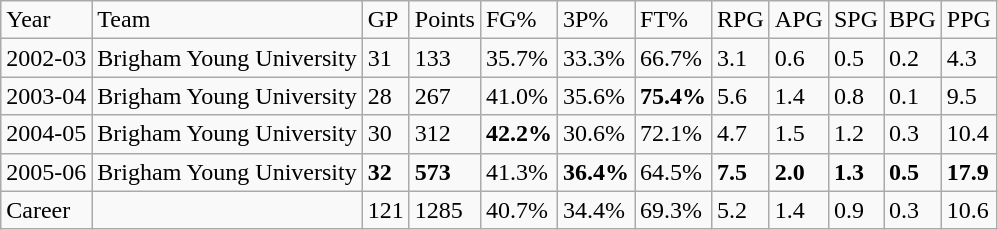<table class="wikitable">
<tr>
<td>Year</td>
<td>Team</td>
<td>GP</td>
<td>Points</td>
<td>FG%</td>
<td>3P%</td>
<td>FT%</td>
<td>RPG</td>
<td>APG</td>
<td>SPG</td>
<td>BPG</td>
<td>PPG</td>
</tr>
<tr>
<td>2002-03</td>
<td>Brigham Young University</td>
<td>31</td>
<td>133</td>
<td>35.7%</td>
<td>33.3%</td>
<td>66.7%</td>
<td>3.1</td>
<td>0.6</td>
<td>0.5</td>
<td>0.2</td>
<td>4.3</td>
</tr>
<tr>
<td>2003-04</td>
<td>Brigham Young University</td>
<td>28</td>
<td>267</td>
<td>41.0%</td>
<td>35.6%</td>
<td><strong>75.4%</strong></td>
<td>5.6</td>
<td>1.4</td>
<td>0.8</td>
<td>0.1</td>
<td>9.5</td>
</tr>
<tr>
<td>2004-05</td>
<td>Brigham Young University</td>
<td>30</td>
<td>312</td>
<td><strong>42.2%</strong></td>
<td>30.6%</td>
<td>72.1%</td>
<td>4.7</td>
<td>1.5</td>
<td>1.2</td>
<td>0.3</td>
<td>10.4</td>
</tr>
<tr>
<td>2005-06</td>
<td>Brigham Young University</td>
<td><strong>32</strong></td>
<td><strong>573</strong></td>
<td>41.3%</td>
<td><strong>36.4%</strong></td>
<td>64.5%</td>
<td><strong>7.5</strong></td>
<td><strong>2.0</strong></td>
<td><strong>1.3</strong></td>
<td><strong>0.5</strong></td>
<td><strong>17.9</strong></td>
</tr>
<tr>
<td>Career</td>
<td></td>
<td>121</td>
<td>1285</td>
<td>40.7%</td>
<td>34.4%</td>
<td>69.3%</td>
<td>5.2</td>
<td>1.4</td>
<td>0.9</td>
<td>0.3</td>
<td>10.6</td>
</tr>
</table>
